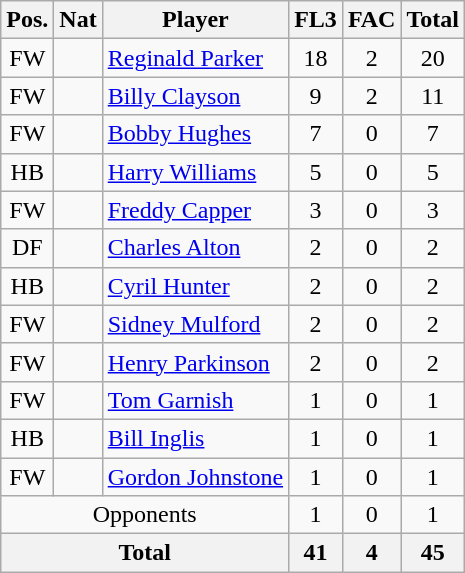<table class="wikitable"  style="text-align:center; border:1px #aaa solid;">
<tr>
<th>Pos.</th>
<th>Nat</th>
<th>Player</th>
<th>FL3</th>
<th>FAC</th>
<th>Total</th>
</tr>
<tr>
<td>FW</td>
<td></td>
<td style="text-align:left;"><a href='#'>Reginald Parker</a></td>
<td>18</td>
<td>2</td>
<td>20</td>
</tr>
<tr>
<td>FW</td>
<td></td>
<td style="text-align:left;"><a href='#'>Billy Clayson</a></td>
<td>9</td>
<td>2</td>
<td>11</td>
</tr>
<tr>
<td>FW</td>
<td></td>
<td style="text-align:left;"><a href='#'>Bobby Hughes</a></td>
<td>7</td>
<td>0</td>
<td>7</td>
</tr>
<tr>
<td>HB</td>
<td></td>
<td style="text-align:left;"><a href='#'>Harry Williams</a></td>
<td>5</td>
<td>0</td>
<td>5</td>
</tr>
<tr>
<td>FW</td>
<td></td>
<td style="text-align:left;"><a href='#'>Freddy Capper</a></td>
<td>3</td>
<td>0</td>
<td>3</td>
</tr>
<tr>
<td>DF</td>
<td></td>
<td style="text-align:left;"><a href='#'>Charles Alton</a></td>
<td>2</td>
<td>0</td>
<td>2</td>
</tr>
<tr>
<td>HB</td>
<td></td>
<td style="text-align:left;"><a href='#'>Cyril Hunter</a></td>
<td>2</td>
<td>0</td>
<td>2</td>
</tr>
<tr>
<td>FW</td>
<td></td>
<td style="text-align:left;"><a href='#'>Sidney Mulford</a></td>
<td>2</td>
<td>0</td>
<td>2</td>
</tr>
<tr>
<td>FW</td>
<td></td>
<td style="text-align:left;"><a href='#'>Henry Parkinson</a></td>
<td>2</td>
<td>0</td>
<td>2</td>
</tr>
<tr>
<td>FW</td>
<td></td>
<td style="text-align:left;"><a href='#'>Tom Garnish</a></td>
<td>1</td>
<td>0</td>
<td>1</td>
</tr>
<tr>
<td>HB</td>
<td></td>
<td style="text-align:left;"><a href='#'>Bill Inglis</a></td>
<td>1</td>
<td>0</td>
<td>1</td>
</tr>
<tr>
<td>FW</td>
<td></td>
<td style="text-align:left;"><a href='#'>Gordon Johnstone</a></td>
<td>1</td>
<td>0</td>
<td>1</td>
</tr>
<tr>
<td colspan="3">Opponents</td>
<td>1</td>
<td>0</td>
<td>1</td>
</tr>
<tr>
<th colspan="3">Total</th>
<th>41</th>
<th>4</th>
<th>45</th>
</tr>
</table>
